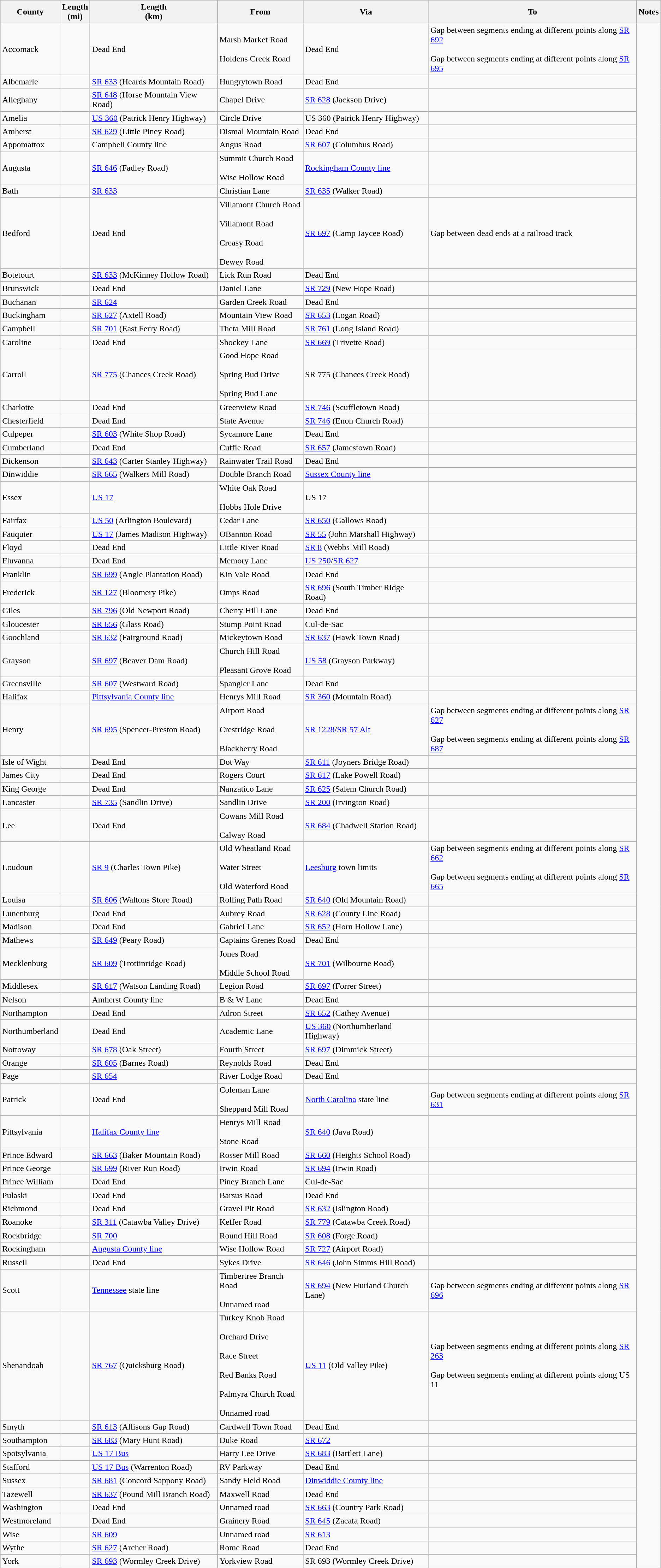<table class="wikitable sortable">
<tr>
<th>County</th>
<th>Length<br>(mi)</th>
<th>Length<br>(km)</th>
<th class="unsortable">From</th>
<th class="unsortable">Via</th>
<th class="unsortable">To</th>
<th class="unsortable">Notes</th>
</tr>
<tr>
<td id="Accomack">Accomack</td>
<td></td>
<td>Dead End</td>
<td>Marsh Market Road<br><br>Holdens Creek Road</td>
<td>Dead End</td>
<td>Gap between segments ending at different points along <a href='#'>SR 692</a><br><br>Gap between segments ending at different points along <a href='#'>SR 695</a></td>
</tr>
<tr>
<td id="Albemarle">Albemarle</td>
<td></td>
<td><a href='#'>SR 633</a> (Heards Mountain Road)</td>
<td>Hungrytown Road</td>
<td>Dead End</td>
<td></td>
</tr>
<tr>
<td id="Alleghany">Alleghany</td>
<td></td>
<td><a href='#'>SR 648</a> (Horse Mountain View Road)</td>
<td>Chapel Drive</td>
<td><a href='#'>SR 628</a> (Jackson Drive)</td>
<td></td>
</tr>
<tr>
<td id="Amelia">Amelia</td>
<td></td>
<td><a href='#'>US 360</a> (Patrick Henry Highway)</td>
<td>Circle Drive</td>
<td>US 360 (Patrick Henry Highway)</td>
<td></td>
</tr>
<tr>
<td id="Amherst">Amherst</td>
<td></td>
<td><a href='#'>SR 629</a> (Little Piney Road)</td>
<td>Dismal Mountain Road</td>
<td>Dead End</td>
<td></td>
</tr>
<tr>
<td id="Appomattox">Appomattox</td>
<td></td>
<td>Campbell County line</td>
<td>Angus Road</td>
<td><a href='#'>SR 607</a> (Columbus Road)</td>
<td><br></td>
</tr>
<tr>
<td id="Augusta">Augusta</td>
<td></td>
<td><a href='#'>SR 646</a> (Fadley Road)</td>
<td>Summit Church Road<br><br>Wise Hollow Road</td>
<td><a href='#'>Rockingham County line</a></td>
<td></td>
</tr>
<tr>
<td id="Bath">Bath</td>
<td></td>
<td><a href='#'>SR 633</a></td>
<td>Christian Lane</td>
<td><a href='#'>SR 635</a> (Walker Road)</td>
<td></td>
</tr>
<tr>
<td id="Bedford">Bedford</td>
<td></td>
<td>Dead End</td>
<td>Villamont Church Road<br><br>Villamont Road<br><br>Creasy Road<br><br>Dewey Road</td>
<td><a href='#'>SR 697</a> (Camp Jaycee Road)</td>
<td>Gap between dead ends at a railroad track<br></td>
</tr>
<tr>
<td id="Botetourt">Botetourt</td>
<td></td>
<td><a href='#'>SR 633</a> (McKinney Hollow Road)</td>
<td>Lick Run Road</td>
<td>Dead End</td>
<td></td>
</tr>
<tr>
<td id="Brunswick">Brunswick</td>
<td></td>
<td>Dead End</td>
<td>Daniel Lane</td>
<td><a href='#'>SR 729</a> (New Hope Road)</td>
<td></td>
</tr>
<tr>
<td id="Buchanan">Buchanan</td>
<td></td>
<td><a href='#'>SR 624</a></td>
<td>Garden Creek Road</td>
<td>Dead End</td>
<td></td>
</tr>
<tr>
<td id="Buckingham">Buckingham</td>
<td></td>
<td><a href='#'>SR 627</a> (Axtell Road)</td>
<td>Mountain View Road</td>
<td><a href='#'>SR 653</a> (Logan Road)</td>
<td></td>
</tr>
<tr>
<td id="Campbell">Campbell</td>
<td></td>
<td><a href='#'>SR 701</a> (East Ferry Road)</td>
<td>Theta Mill Road</td>
<td><a href='#'>SR 761</a> (Long Island Road)</td>
<td></td>
</tr>
<tr>
<td id="Caroline">Caroline</td>
<td></td>
<td>Dead End</td>
<td>Shockey Lane</td>
<td><a href='#'>SR 669</a> (Trivette Road)</td>
<td></td>
</tr>
<tr>
<td id="Carroll">Carroll</td>
<td></td>
<td><a href='#'>SR 775</a> (Chances Creek Road)</td>
<td>Good Hope Road<br><br>Spring Bud Drive<br><br>Spring Bud Lane</td>
<td>SR 775 (Chances Creek Road)</td>
<td><br></td>
</tr>
<tr>
<td id="Charlotte">Charlotte</td>
<td></td>
<td>Dead End</td>
<td>Greenview Road</td>
<td><a href='#'>SR 746</a> (Scuffletown Road)</td>
<td></td>
</tr>
<tr>
<td id="Chesterfield">Chesterfield</td>
<td></td>
<td>Dead End</td>
<td>State Avenue</td>
<td><a href='#'>SR 746</a> (Enon Church Road)</td>
<td><br>
</td>
</tr>
<tr>
<td id="Culpeper">Culpeper</td>
<td></td>
<td><a href='#'>SR 603</a> (White Shop Road)</td>
<td>Sycamore Lane</td>
<td>Dead End</td>
<td></td>
</tr>
<tr>
<td id="Cumberland">Cumberland</td>
<td></td>
<td>Dead End</td>
<td>Cuffie Road</td>
<td><a href='#'>SR 657</a> (Jamestown Road)</td>
<td></td>
</tr>
<tr>
<td id="Dickenson">Dickenson</td>
<td></td>
<td><a href='#'>SR 643</a> (Carter Stanley Highway)</td>
<td>Rainwater Trail Road</td>
<td>Dead End</td>
<td></td>
</tr>
<tr>
<td id="Dinwiddie">Dinwiddie</td>
<td></td>
<td><a href='#'>SR 665</a> (Walkers Mill Road)</td>
<td>Double Branch Road</td>
<td><a href='#'>Sussex County line</a></td>
<td></td>
</tr>
<tr>
<td id="Essex">Essex</td>
<td></td>
<td><a href='#'>US 17</a></td>
<td>White Oak Road<br><br>Hobbs Hole Drive</td>
<td>US 17</td>
<td></td>
</tr>
<tr>
<td id="Fairfax">Fairfax</td>
<td></td>
<td><a href='#'>US 50</a> (Arlington Boulevard)</td>
<td>Cedar Lane</td>
<td><a href='#'>SR 650</a> (Gallows Road)</td>
<td></td>
</tr>
<tr>
<td id="Fauquier">Fauquier</td>
<td></td>
<td><a href='#'>US 17</a> (James Madison Highway)</td>
<td>OBannon Road</td>
<td><a href='#'>SR 55</a> (John Marshall Highway)</td>
<td></td>
</tr>
<tr>
<td id="Floyd">Floyd</td>
<td></td>
<td>Dead End</td>
<td>Little River Road</td>
<td><a href='#'>SR 8</a> (Webbs Mill Road)</td>
<td></td>
</tr>
<tr>
<td id="Fluvanna">Fluvanna</td>
<td></td>
<td>Dead End</td>
<td>Memory Lane</td>
<td><a href='#'>US 250</a>/<a href='#'>SR 627</a></td>
<td></td>
</tr>
<tr>
<td id="Franklin">Franklin</td>
<td></td>
<td><a href='#'>SR 699</a> (Angle Plantation Road)</td>
<td>Kin Vale Road</td>
<td>Dead End</td>
<td></td>
</tr>
<tr>
<td id="Frederick">Frederick</td>
<td></td>
<td><a href='#'>SR 127</a> (Bloomery Pike)</td>
<td>Omps Road</td>
<td><a href='#'>SR 696</a> (South Timber Ridge Road)</td>
<td></td>
</tr>
<tr>
<td id="Giles">Giles</td>
<td></td>
<td><a href='#'>SR 796</a> (Old Newport Road)</td>
<td>Cherry Hill Lane</td>
<td>Dead End</td>
<td></td>
</tr>
<tr>
<td id="Gloucester">Gloucester</td>
<td></td>
<td><a href='#'>SR 656</a> (Glass Road)</td>
<td>Stump Point Road</td>
<td>Cul-de-Sac</td>
<td></td>
</tr>
<tr>
<td id="Goochland">Goochland</td>
<td></td>
<td><a href='#'>SR 632</a> (Fairground Road)</td>
<td>Mickeytown Road</td>
<td><a href='#'>SR 637</a> (Hawk Town Road)</td>
<td></td>
</tr>
<tr>
<td id="Grayson">Grayson</td>
<td></td>
<td><a href='#'>SR 697</a> (Beaver Dam Road)</td>
<td>Church Hill Road<br><br>Pleasant Grove Road</td>
<td><a href='#'>US 58</a> (Grayson Parkway)</td>
<td><br></td>
</tr>
<tr>
<td id="Greensville">Greensville</td>
<td></td>
<td><a href='#'>SR 607</a> (Westward Road)</td>
<td>Spangler Lane</td>
<td>Dead End</td>
<td></td>
</tr>
<tr>
<td id="Halifax">Halifax</td>
<td></td>
<td><a href='#'>Pittsylvania County line</a></td>
<td>Henrys Mill Road</td>
<td><a href='#'>SR 360</a> (Mountain Road)</td>
<td><br>
</td>
</tr>
<tr>
<td id="Henry">Henry</td>
<td></td>
<td><a href='#'>SR 695</a> (Spencer-Preston Road)</td>
<td>Airport Road<br><br>Crestridge Road<br><br>Blackberry Road</td>
<td><a href='#'>SR 1228</a>/<a href='#'>SR 57 Alt</a></td>
<td>Gap between segments ending at different points along <a href='#'>SR 627</a><br><br>Gap between segments ending at different points along <a href='#'>SR 687</a><br></td>
</tr>
<tr>
<td id="Isle of Wight">Isle of Wight</td>
<td></td>
<td>Dead End</td>
<td>Dot Way</td>
<td><a href='#'>SR 611</a> (Joyners Bridge Road)</td>
<td></td>
</tr>
<tr>
<td id="James City">James City</td>
<td></td>
<td>Dead End</td>
<td>Rogers Court</td>
<td><a href='#'>SR 617</a> (Lake Powell Road)</td>
<td><br></td>
</tr>
<tr>
<td id="King George">King George</td>
<td></td>
<td>Dead End</td>
<td>Nanzatico Lane</td>
<td><a href='#'>SR 625</a> (Salem Church Road)</td>
<td><br></td>
</tr>
<tr>
<td id="Lancaster">Lancaster</td>
<td></td>
<td><a href='#'>SR 735</a> (Sandlin Drive)</td>
<td>Sandlin Drive</td>
<td><a href='#'>SR 200</a> (Irvington Road)</td>
<td></td>
</tr>
<tr>
<td id="Lee">Lee</td>
<td></td>
<td>Dead End</td>
<td>Cowans Mill Road<br><br>Calway Road</td>
<td><a href='#'>SR 684</a> (Chadwell Station Road)</td>
<td></td>
</tr>
<tr>
<td id="Loudoun">Loudoun</td>
<td></td>
<td><a href='#'>SR 9</a> (Charles Town Pike)</td>
<td>Old Wheatland Road<br><br>Water Street<br><br>Old Waterford Road</td>
<td><a href='#'>Leesburg</a> town limits</td>
<td>Gap between segments ending at different points along <a href='#'>SR 662</a><br><br>Gap between segments ending at different points along <a href='#'>SR 665</a></td>
</tr>
<tr>
<td id="Louisa">Louisa</td>
<td></td>
<td><a href='#'>SR 606</a> (Waltons Store Road)</td>
<td>Rolling Path Road</td>
<td><a href='#'>SR 640</a> (Old Mountain Road)</td>
<td></td>
</tr>
<tr>
<td id="Lunenburg">Lunenburg</td>
<td></td>
<td>Dead End</td>
<td>Aubrey Road</td>
<td><a href='#'>SR 628</a> (County Line Road)</td>
<td></td>
</tr>
<tr>
<td id="Madison">Madison</td>
<td></td>
<td>Dead End</td>
<td>Gabriel Lane</td>
<td><a href='#'>SR 652</a> (Horn Hollow Lane)</td>
<td></td>
</tr>
<tr>
<td id="Mathews">Mathews</td>
<td></td>
<td><a href='#'>SR 649</a> (Peary Road)</td>
<td>Captains Grenes Road</td>
<td>Dead End</td>
<td></td>
</tr>
<tr>
<td id="Mecklenburg">Mecklenburg</td>
<td></td>
<td><a href='#'>SR 609</a> (Trottinridge Road)</td>
<td>Jones Road<br><br>Middle School Road</td>
<td><a href='#'>SR 701</a> (Wilbourne Road)</td>
<td></td>
</tr>
<tr>
<td id="Middlesex">Middlesex</td>
<td></td>
<td><a href='#'>SR 617</a> (Watson Landing Road)</td>
<td>Legion Road</td>
<td><a href='#'>SR 697</a> (Forrer Street)</td>
<td><br></td>
</tr>
<tr>
<td id="Nelson">Nelson</td>
<td></td>
<td>Amherst County line</td>
<td>B & W Lane</td>
<td>Dead End</td>
<td><br></td>
</tr>
<tr>
<td id="Northampton">Northampton</td>
<td></td>
<td>Dead End</td>
<td>Adron Street</td>
<td><a href='#'>SR 652</a> (Cathey Avenue)</td>
<td></td>
</tr>
<tr>
<td id="Northumberland">Northumberland</td>
<td></td>
<td>Dead End</td>
<td>Academic Lane</td>
<td><a href='#'>US 360</a> (Northumberland Highway)</td>
<td></td>
</tr>
<tr>
<td id="Nottoway">Nottoway</td>
<td></td>
<td><a href='#'>SR 678</a> (Oak Street)</td>
<td>Fourth Street</td>
<td><a href='#'>SR 697</a> (Dimmick Street)</td>
<td></td>
</tr>
<tr>
<td id="Orange">Orange</td>
<td></td>
<td><a href='#'>SR 605</a> (Barnes Road)</td>
<td>Reynolds Road</td>
<td>Dead End</td>
<td></td>
</tr>
<tr>
<td id="Page">Page</td>
<td></td>
<td><a href='#'>SR 654</a></td>
<td>River Lodge Road</td>
<td>Dead End</td>
<td></td>
</tr>
<tr>
<td id="Patrick">Patrick</td>
<td></td>
<td>Dead End</td>
<td>Coleman Lane<br><br>Sheppard Mill Road</td>
<td><a href='#'>North Carolina</a> state line</td>
<td>Gap between segments ending at different points along <a href='#'>SR 631</a></td>
</tr>
<tr>
<td id="Pittsylvania">Pittsylvania</td>
<td></td>
<td><a href='#'>Halifax County line</a></td>
<td>Henrys Mill Road<br><br>Stone Road</td>
<td><a href='#'>SR 640</a> (Java Road)</td>
<td><br></td>
</tr>
<tr>
<td id="Prince Edward">Prince Edward</td>
<td></td>
<td><a href='#'>SR 663</a> (Baker Mountain Road)</td>
<td>Rosser Mill Road</td>
<td><a href='#'>SR 660</a> (Heights School Road)</td>
<td></td>
</tr>
<tr>
<td id="Prince George">Prince George</td>
<td></td>
<td><a href='#'>SR 699</a> (River Run Road)</td>
<td>Irwin Road</td>
<td><a href='#'>SR 694</a> (Irwin Road)</td>
<td></td>
</tr>
<tr>
<td id="Prince William">Prince William</td>
<td></td>
<td>Dead End</td>
<td>Piney Branch Lane</td>
<td>Cul-de-Sac</td>
<td></td>
</tr>
<tr>
<td id="Pulaski">Pulaski</td>
<td></td>
<td>Dead End</td>
<td>Barsus Road</td>
<td>Dead End</td>
<td><br></td>
</tr>
<tr>
<td id="Richmond">Richmond</td>
<td></td>
<td>Dead End</td>
<td>Gravel Pit Road</td>
<td><a href='#'>SR 632</a> (Islington Road)</td>
<td></td>
</tr>
<tr>
<td id="Roanoke">Roanoke</td>
<td></td>
<td><a href='#'>SR 311</a> (Catawba Valley Drive)</td>
<td>Keffer Road</td>
<td><a href='#'>SR 779</a> (Catawba Creek Road)</td>
<td></td>
</tr>
<tr>
<td id="Rockbridge">Rockbridge</td>
<td></td>
<td><a href='#'>SR 700</a></td>
<td>Round Hill Road</td>
<td><a href='#'>SR 608</a> (Forge Road)</td>
<td></td>
</tr>
<tr>
<td id="Rockingham">Rockingham</td>
<td></td>
<td><a href='#'>Augusta County line</a></td>
<td>Wise Hollow Road</td>
<td><a href='#'>SR 727</a> (Airport Road)</td>
<td></td>
</tr>
<tr>
<td id="Russell">Russell</td>
<td></td>
<td>Dead End</td>
<td>Sykes Drive</td>
<td><a href='#'>SR 646</a> (John Simms Hill Road)</td>
<td></td>
</tr>
<tr>
<td id="Scott">Scott</td>
<td></td>
<td><a href='#'>Tennessee</a> state line</td>
<td>Timbertree Branch Road<br><br>Unnamed road</td>
<td><a href='#'>SR 694</a> (New Hurland Church Lane)</td>
<td>Gap between segments ending at different points along <a href='#'>SR 696</a></td>
</tr>
<tr>
<td id="Shenandoah">Shenandoah</td>
<td></td>
<td><a href='#'>SR 767</a> (Quicksburg Road)</td>
<td>Turkey Knob Road<br><br>Orchard Drive<br><br>Race Street<br><br>Red Banks Road<br><br>Palmyra Church Road<br><br>Unnamed road</td>
<td><a href='#'>US 11</a> (Old Valley Pike)</td>
<td>Gap between segments ending at different points along <a href='#'>SR 263</a><br><br>Gap between segments ending at different points along US 11</td>
</tr>
<tr>
<td id="Smyth">Smyth</td>
<td></td>
<td><a href='#'>SR 613</a> (Allisons Gap Road)</td>
<td>Cardwell Town Road</td>
<td>Dead End</td>
<td></td>
</tr>
<tr>
<td id="Southampton">Southampton</td>
<td></td>
<td><a href='#'>SR 683</a> (Mary Hunt Road)</td>
<td>Duke Road</td>
<td><a href='#'>SR 672</a></td>
<td></td>
</tr>
<tr>
<td id="Spotsylvania">Spotsylvania</td>
<td></td>
<td><a href='#'>US 17 Bus</a></td>
<td>Harry Lee Drive</td>
<td><a href='#'>SR 683</a> (Bartlett Lane)</td>
<td></td>
</tr>
<tr>
<td id="Stafford">Stafford</td>
<td></td>
<td><a href='#'>US 17 Bus</a> (Warrenton Road)</td>
<td>RV Parkway</td>
<td>Dead End</td>
<td><br></td>
</tr>
<tr>
<td id="Sussex">Sussex</td>
<td></td>
<td><a href='#'>SR 681</a> (Concord Sappony Road)</td>
<td>Sandy Field Road</td>
<td><a href='#'>Dinwiddie County line</a></td>
<td></td>
</tr>
<tr>
<td id="Tazewell">Tazewell</td>
<td></td>
<td><a href='#'>SR 637</a> (Pound Mill Branch Road)</td>
<td>Maxwell Road</td>
<td>Dead End</td>
<td><br></td>
</tr>
<tr>
<td id="Washington">Washington</td>
<td></td>
<td>Dead End</td>
<td>Unnamed road</td>
<td><a href='#'>SR 663</a> (Country Park Road)</td>
<td></td>
</tr>
<tr>
<td id="Westmoreland">Westmoreland</td>
<td></td>
<td>Dead End</td>
<td>Grainery Road</td>
<td><a href='#'>SR 645</a> (Zacata Road)</td>
<td></td>
</tr>
<tr>
<td id="Wise">Wise</td>
<td></td>
<td><a href='#'>SR 609</a></td>
<td>Unnamed road</td>
<td><a href='#'>SR 613</a></td>
<td></td>
</tr>
<tr>
<td id="Wythe">Wythe</td>
<td></td>
<td><a href='#'>SR 627</a> (Archer Road)</td>
<td>Rome Road</td>
<td>Dead End</td>
<td></td>
</tr>
<tr>
<td id="York">York</td>
<td></td>
<td><a href='#'>SR 693</a> (Wormley Creek Drive)</td>
<td>Yorkview Road</td>
<td>SR 693 (Wormley Creek Drive)</td>
<td></td>
</tr>
</table>
